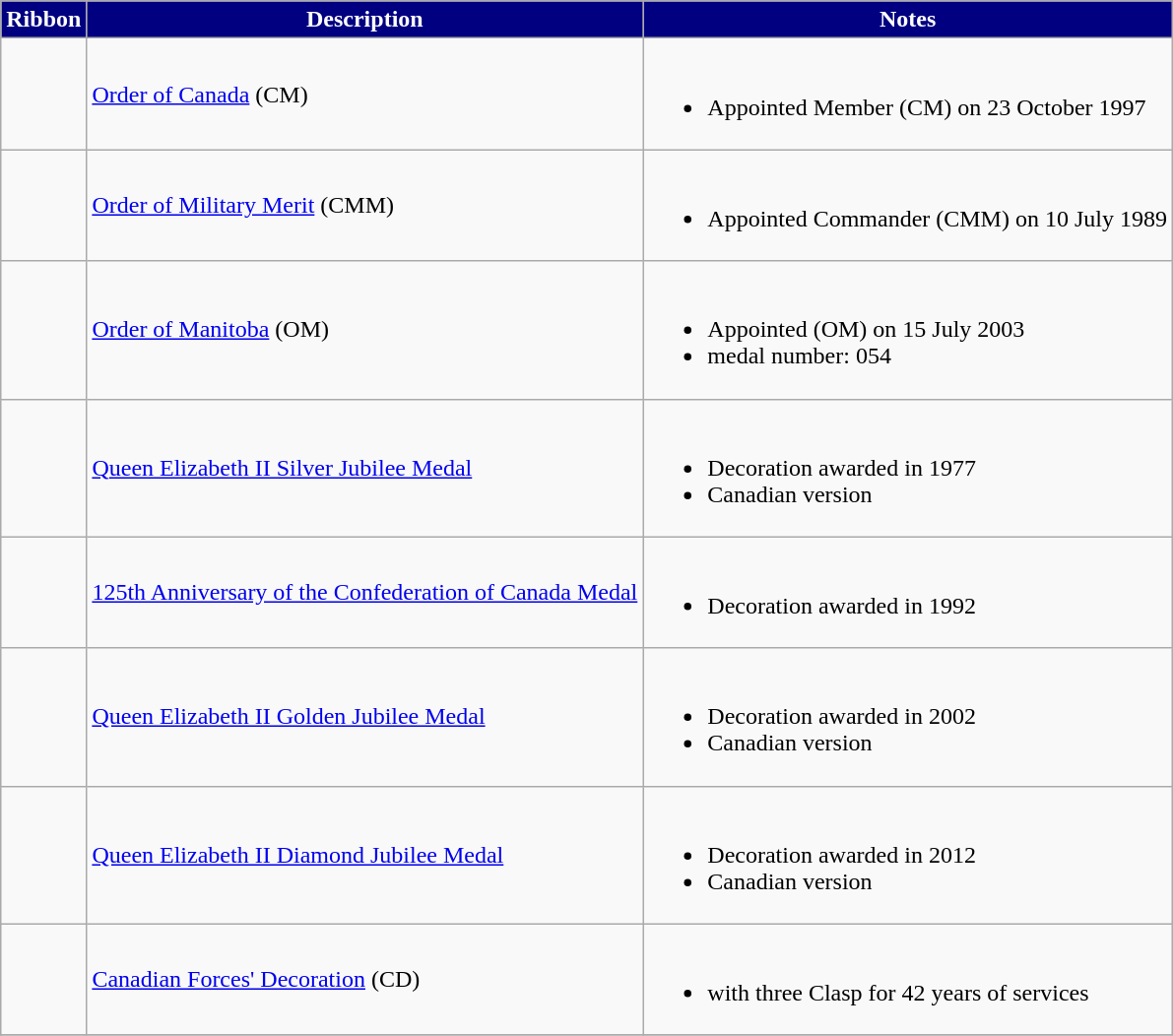<table class="wikitable">
<tr style="background:Navy;color:White" align="center">
<td><strong>Ribbon</strong></td>
<td><strong>Description</strong></td>
<td><strong>Notes</strong></td>
</tr>
<tr>
<td></td>
<td><a href='#'>Order of Canada</a> (CM)</td>
<td><br><ul><li>Appointed Member (CM) on 23 October 1997</li></ul></td>
</tr>
<tr>
<td></td>
<td><a href='#'>Order of Military Merit</a> (CMM)</td>
<td><br><ul><li>Appointed Commander (CMM) on 10 July 1989</li></ul></td>
</tr>
<tr>
<td></td>
<td><a href='#'>Order of Manitoba</a> (OM)</td>
<td><br><ul><li>Appointed (OM) on 15 July 2003</li><li>medal number: 054</li></ul></td>
</tr>
<tr>
<td></td>
<td><a href='#'>Queen Elizabeth II Silver Jubilee Medal</a></td>
<td><br><ul><li>Decoration awarded in 1977</li><li>Canadian version</li></ul></td>
</tr>
<tr>
<td></td>
<td><a href='#'>125th Anniversary of the Confederation of Canada Medal</a></td>
<td><br><ul><li>Decoration awarded in 1992</li></ul></td>
</tr>
<tr>
<td></td>
<td><a href='#'>Queen Elizabeth II Golden Jubilee Medal</a></td>
<td><br><ul><li>Decoration awarded in 2002</li><li>Canadian version</li></ul></td>
</tr>
<tr>
<td></td>
<td><a href='#'>Queen Elizabeth II Diamond Jubilee Medal</a></td>
<td><br><ul><li>Decoration awarded in 2012</li><li>Canadian version</li></ul></td>
</tr>
<tr>
<td></td>
<td><a href='#'>Canadian Forces' Decoration</a> (CD)</td>
<td><br><ul><li>with three Clasp for 42 years of services</li></ul></td>
</tr>
<tr>
</tr>
</table>
